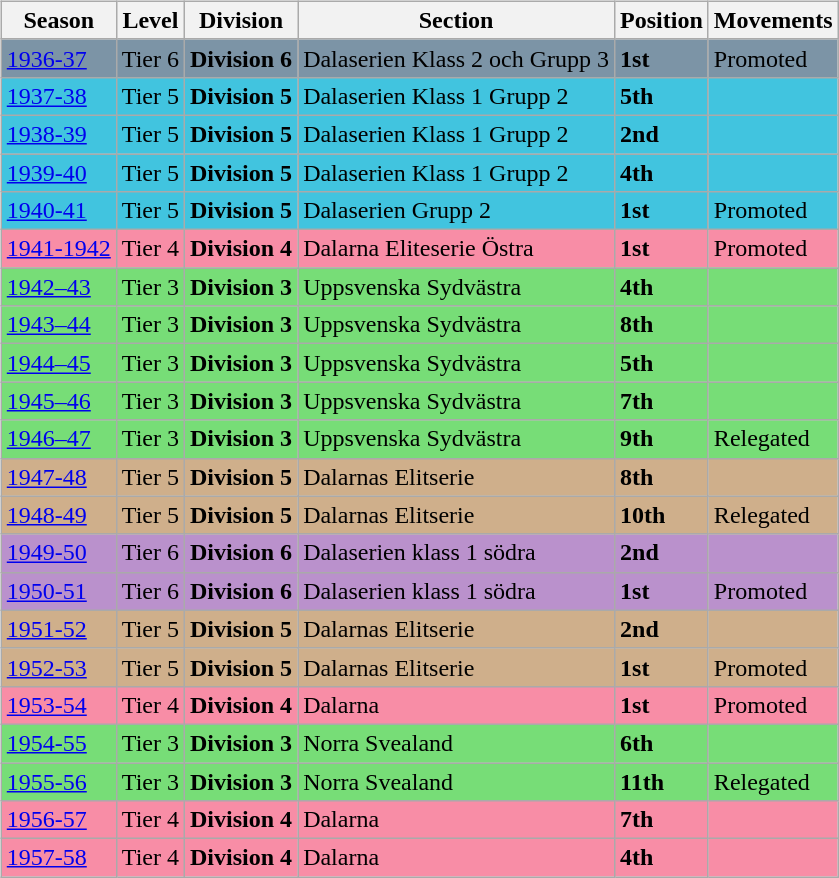<table>
<tr>
<td valign="top" width=0%><br><table class="wikitable">
<tr style="background:#f0f6fa;">
<th><strong>Season</strong></th>
<th><strong>Level</strong></th>
<th><strong>Division</strong></th>
<th><strong>Section</strong></th>
<th><strong>Position</strong></th>
<th><strong>Movements</strong></th>
</tr>
<tr>
<td style="background:#7C94A6;"><a href='#'>1936-37</a></td>
<td style="background:#7C94A6;">Tier 6</td>
<td style="background:#7C94A6;"><strong>Division 6</strong></td>
<td style="background:#7C94A6;">Dalaserien Klass 2 och Grupp 3</td>
<td style="background:#7C94A6;"><strong>1st</strong></td>
<td style="background:#7C94A6;">Promoted</td>
</tr>
<tr>
<td style="background:#41C4DF;"><a href='#'>1937-38</a></td>
<td style="background:#41C4DF;">Tier 5</td>
<td style="background:#41C4DF;"><strong>Division 5</strong></td>
<td style="background:#41C4DF;">Dalaserien Klass 1 Grupp 2</td>
<td style="background:#41C4DF;"><strong>5th</strong></td>
<td style="background:#41C4DF;"></td>
</tr>
<tr>
<td style="background:#41C4DF;"><a href='#'>1938-39</a></td>
<td style="background:#41C4DF;">Tier 5</td>
<td style="background:#41C4DF;"><strong>Division 5</strong></td>
<td style="background:#41C4DF;">Dalaserien Klass 1 Grupp 2</td>
<td style="background:#41C4DF;"><strong>2nd</strong></td>
<td style="background:#41C4DF;"></td>
</tr>
<tr>
<td style="background:#41C4DF;"><a href='#'>1939-40</a></td>
<td style="background:#41C4DF;">Tier 5</td>
<td style="background:#41C4DF;"><strong>Division 5</strong></td>
<td style="background:#41C4DF;">Dalaserien Klass 1 Grupp 2</td>
<td style="background:#41C4DF;"><strong>4th</strong></td>
<td style="background:#41C4DF;"></td>
</tr>
<tr>
<td style="background:#41C4DF;"><a href='#'>1940-41</a></td>
<td style="background:#41C4DF;">Tier 5</td>
<td style="background:#41C4DF;"><strong>Division 5</strong></td>
<td style="background:#41C4DF;">Dalaserien Grupp 2</td>
<td style="background:#41C4DF;"><strong>1st</strong></td>
<td style="background:#41C4DF;">Promoted</td>
</tr>
<tr>
<td style="background:#F88DA6;"><a href='#'>1941-1942</a></td>
<td style="background:#F88DA6;">Tier 4</td>
<td style="background:#F88DA6;"><strong>Division 4</strong></td>
<td style="background:#F88DA6;">Dalarna Eliteserie Östra</td>
<td style="background:#F88DA6;"><strong>1st</strong></td>
<td style="background:#F88DA6;">Promoted</td>
</tr>
<tr>
<td style="background:#77DD77;"><a href='#'>1942–43</a></td>
<td style="background:#77DD77;">Tier 3</td>
<td style="background:#77DD77;"><strong>Division 3</strong></td>
<td style="background:#77DD77;">Uppsvenska Sydvästra</td>
<td style="background:#77DD77;"><strong>4th</strong></td>
<td style="background:#77DD77;"></td>
</tr>
<tr>
<td style="background:#77DD77;"><a href='#'>1943–44</a></td>
<td style="background:#77DD77;">Tier 3</td>
<td style="background:#77DD77;"><strong>Division 3</strong></td>
<td style="background:#77DD77;">Uppsvenska Sydvästra</td>
<td style="background:#77DD77;"><strong>8th</strong></td>
<td style="background:#77DD77;"></td>
</tr>
<tr>
<td style="background:#77DD77;"><a href='#'>1944–45</a></td>
<td style="background:#77DD77;">Tier 3</td>
<td style="background:#77DD77;"><strong>Division 3</strong></td>
<td style="background:#77DD77;">Uppsvenska Sydvästra</td>
<td style="background:#77DD77;"><strong>5th</strong></td>
<td style="background:#77DD77;"></td>
</tr>
<tr>
<td style="background:#77DD77;"><a href='#'>1945–46</a></td>
<td style="background:#77DD77;">Tier 3</td>
<td style="background:#77DD77;"><strong>Division 3</strong></td>
<td style="background:#77DD77;">Uppsvenska Sydvästra</td>
<td style="background:#77DD77;"><strong>7th</strong></td>
<td style="background:#77DD77;"></td>
</tr>
<tr>
<td style="background:#77DD77;"><a href='#'>1946–47</a></td>
<td style="background:#77DD77;">Tier 3</td>
<td style="background:#77DD77;"><strong>Division 3</strong></td>
<td style="background:#77DD77;">Uppsvenska Sydvästra</td>
<td style="background:#77DD77;"><strong>9th</strong></td>
<td style="background:#77DD77;">Relegated</td>
</tr>
<tr>
<td style="background:#CFAF8B;"><a href='#'>1947-48</a></td>
<td style="background:#CFAF8B;">Tier 5</td>
<td style="background:#CFAF8B;"><strong>Division 5</strong></td>
<td style="background:#CFAF8B;">Dalarnas Elitserie</td>
<td style="background:#CFAF8B;"><strong>8th</strong></td>
<td style="background:#CFAF8B;"></td>
</tr>
<tr>
<td style="background:#CFAF8B;"><a href='#'>1948-49</a></td>
<td style="background:#CFAF8B;">Tier 5</td>
<td style="background:#CFAF8B;"><strong>Division 5</strong></td>
<td style="background:#CFAF8B;">Dalarnas Elitserie</td>
<td style="background:#CFAF8B;"><strong>10th</strong></td>
<td style="background:#CFAF8B;">Relegated</td>
</tr>
<tr>
<td style="background:#BA91CC;"><a href='#'>1949-50</a></td>
<td style="background:#BA91CC;">Tier 6</td>
<td style="background:#BA91CC;"><strong>Division 6</strong></td>
<td style="background:#BA91CC;">Dalaserien klass 1 södra</td>
<td style="background:#BA91CC;"><strong>2nd</strong></td>
<td style="background:#BA91CC;"></td>
</tr>
<tr>
<td style="background:#BA91CC;"><a href='#'>1950-51</a></td>
<td style="background:#BA91CC;">Tier 6</td>
<td style="background:#BA91CC;"><strong>Division 6</strong></td>
<td style="background:#BA91CC;">Dalaserien klass 1 södra</td>
<td style="background:#BA91CC;"><strong>1st</strong></td>
<td style="background:#BA91CC;">Promoted</td>
</tr>
<tr>
<td style="background:#CFAF8B;"><a href='#'>1951-52</a></td>
<td style="background:#CFAF8B;">Tier 5</td>
<td style="background:#CFAF8B;"><strong>Division 5</strong></td>
<td style="background:#CFAF8B;">Dalarnas Elitserie</td>
<td style="background:#CFAF8B;"><strong>2nd</strong></td>
<td style="background:#CFAF8B;"></td>
</tr>
<tr>
<td style="background:#CFAF8B;"><a href='#'>1952-53</a></td>
<td style="background:#CFAF8B;">Tier 5</td>
<td style="background:#CFAF8B;"><strong>Division 5</strong></td>
<td style="background:#CFAF8B;">Dalarnas Elitserie</td>
<td style="background:#CFAF8B;"><strong>1st</strong></td>
<td style="background:#CFAF8B;">Promoted</td>
</tr>
<tr>
<td style="background:#F88DA6;"><a href='#'>1953-54</a></td>
<td style="background:#F88DA6;">Tier 4</td>
<td style="background:#F88DA6;"><strong>Division 4</strong></td>
<td style="background:#F88DA6;">Dalarna</td>
<td style="background:#F88DA6;"><strong>1st</strong></td>
<td style="background:#F88DA6;">Promoted</td>
</tr>
<tr>
<td style="background:#77DD77;"><a href='#'>1954-55</a></td>
<td style="background:#77DD77;">Tier 3</td>
<td style="background:#77DD77;"><strong>Division 3</strong></td>
<td style="background:#77DD77;">Norra Svealand</td>
<td style="background:#77DD77;"><strong>6th</strong></td>
<td style="background:#77DD77;"></td>
</tr>
<tr>
<td style="background:#77DD77;"><a href='#'>1955-56</a></td>
<td style="background:#77DD77;">Tier 3</td>
<td style="background:#77DD77;"><strong>Division 3</strong></td>
<td style="background:#77DD77;">Norra Svealand</td>
<td style="background:#77DD77;"><strong>11th</strong></td>
<td style="background:#77DD77;">Relegated</td>
</tr>
<tr>
<td style="background:#F88DA6;"><a href='#'>1956-57</a></td>
<td style="background:#F88DA6;">Tier 4</td>
<td style="background:#F88DA6;"><strong>Division 4</strong></td>
<td style="background:#F88DA6;">Dalarna</td>
<td style="background:#F88DA6;"><strong>7th</strong></td>
<td style="background:#F88DA6;"></td>
</tr>
<tr>
<td style="background:#F88DA6;"><a href='#'>1957-58</a></td>
<td style="background:#F88DA6;">Tier 4</td>
<td style="background:#F88DA6;"><strong>Division 4</strong></td>
<td style="background:#F88DA6;">Dalarna</td>
<td style="background:#F88DA6;"><strong>4th</strong></td>
<td style="background:#F88DA6;"></td>
</tr>
</table>

</td>
</tr>
</table>
